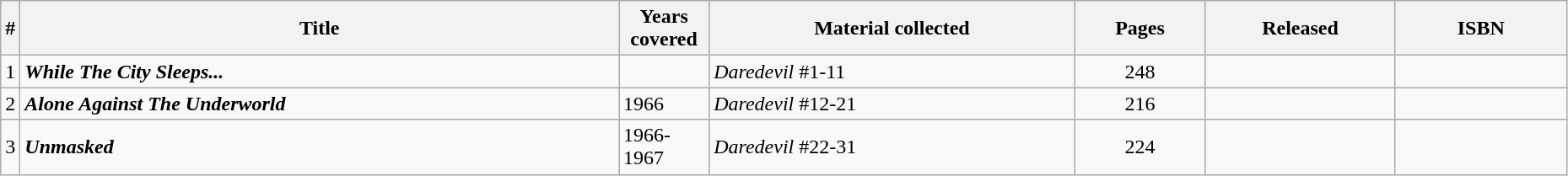<table class="wikitable sortable" width=98%>
<tr>
<th width="4px">#</th>
<th>Title</th>
<th style="width: 4em;">Years covered</th>
<th>Material collected</th>
<th>Pages</th>
<th>Released</th>
<th class="unsortable" style="width: 8em;">ISBN</th>
</tr>
<tr>
<td style="text-align: center;">1</td>
<td><strong><em>While The City Sleeps...</em></strong></td>
<td></td>
<td><em>Daredevil</em> #1-11</td>
<td style="text-align: center;">248</td>
<td></td>
<td></td>
</tr>
<tr>
<td style="text-align: center;">2</td>
<td><strong><em>Alone Against The Underworld</em></strong></td>
<td>1966</td>
<td><em>Daredevil</em> #12-21</td>
<td style="text-align: center;">216</td>
<td></td>
<td></td>
</tr>
<tr>
<td style="text-align: center;">3</td>
<td><strong><em>Unmasked</em></strong></td>
<td>1966-1967</td>
<td><em>Daredevil</em> #22-31</td>
<td style="text-align: center;">224</td>
<td></td>
<td></td>
</tr>
</table>
